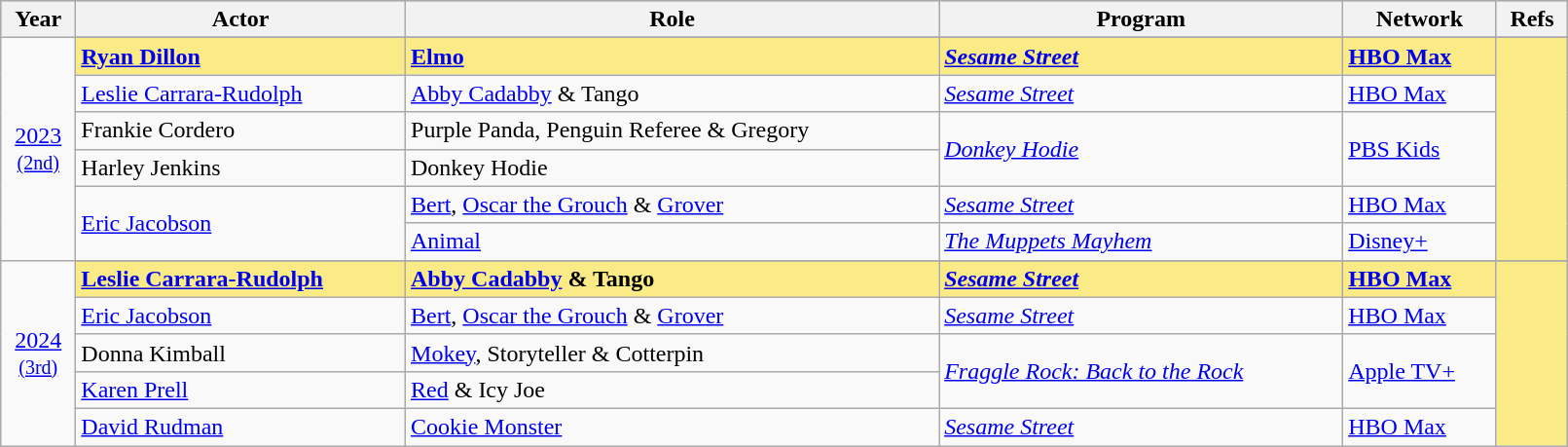<table class="wikitable"  width="85%">
<tr bgcolor="#bebebe">
<th>Year</th>
<th>Actor</th>
<th>Role</th>
<th>Program</th>
<th>Network</th>
<th>Refs</th>
</tr>
<tr>
<td rowspan=7 style="text-align:center"><a href='#'>2023</a><br><small><a href='#'>(2nd)</a></small></td>
</tr>
<tr style="background:#FAEB86">
<td><strong><a href='#'>Ryan Dillon</a></strong></td>
<td><strong><a href='#'>Elmo</a></strong></td>
<td><strong><em><a href='#'>Sesame Street</a></em></strong></td>
<td><strong><a href='#'>HBO Max</a></strong></td>
<td rowspan=6 style="text-align:center"></td>
</tr>
<tr>
<td><a href='#'>Leslie Carrara-Rudolph</a></td>
<td><a href='#'>Abby Cadabby</a> & Tango</td>
<td><em><a href='#'>Sesame Street</a></em></td>
<td><a href='#'>HBO Max</a></td>
</tr>
<tr>
<td>Frankie Cordero</td>
<td>Purple Panda, Penguin Referee & Gregory</td>
<td rowspan=2><em><a href='#'>Donkey Hodie</a></em></td>
<td rowspan=2><a href='#'>PBS Kids</a></td>
</tr>
<tr>
<td>Harley Jenkins</td>
<td>Donkey Hodie</td>
</tr>
<tr>
<td rowspan=2><a href='#'>Eric Jacobson</a></td>
<td><a href='#'>Bert</a>, <a href='#'>Oscar the Grouch</a> & <a href='#'>Grover</a></td>
<td><em><a href='#'>Sesame Street</a></em></td>
<td><a href='#'>HBO Max</a></td>
</tr>
<tr>
<td><a href='#'>Animal</a></td>
<td><em><a href='#'>The Muppets Mayhem</a></em></td>
<td><a href='#'>Disney+</a></td>
</tr>
<tr>
<td rowspan=6 style="text-align:center"><a href='#'>2024</a><br><small><a href='#'>(3rd)</a></small></td>
</tr>
<tr style="background:#FAEB86">
<td><strong><a href='#'>Leslie Carrara-Rudolph</a></strong></td>
<td><strong><a href='#'>Abby Cadabby</a> & Tango</strong></td>
<td><strong><em><a href='#'>Sesame Street</a></em></strong></td>
<td><strong><a href='#'>HBO Max</a></strong></td>
<td rowspan=6 style="text-align:center"></td>
</tr>
<tr>
<td><a href='#'>Eric Jacobson</a></td>
<td><a href='#'>Bert</a>, <a href='#'>Oscar the Grouch</a> & <a href='#'>Grover</a></td>
<td><em><a href='#'>Sesame Street</a></em></td>
<td><a href='#'>HBO Max</a></td>
</tr>
<tr>
<td>Donna Kimball</td>
<td><a href='#'>Mokey</a>, Storyteller & Cotterpin</td>
<td rowspan=2><em><a href='#'>Fraggle Rock: Back to the Rock</a></em></td>
<td rowspan=2><a href='#'>Apple TV+</a></td>
</tr>
<tr>
<td><a href='#'>Karen Prell</a></td>
<td><a href='#'>Red</a> & Icy Joe</td>
</tr>
<tr>
<td><a href='#'>David Rudman</a></td>
<td><a href='#'>Cookie Monster</a></td>
<td><em><a href='#'>Sesame Street</a></em></td>
<td><a href='#'>HBO Max</a></td>
</tr>
</table>
